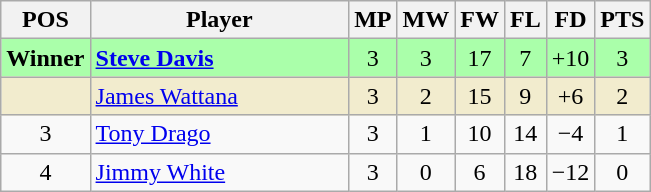<table class="wikitable" style="text-align: center;">
<tr>
<th width=20>POS</th>
<th width=165>Player</th>
<th width=20>MP</th>
<th width=20>MW</th>
<th width=20>FW</th>
<th width=20>FL</th>
<th width=20>FD</th>
<th width=20>PTS</th>
</tr>
<tr style="background:#aaffaa;">
<td><strong>Winner</strong></td>
<td style="text-align:left;"> <strong><a href='#'>Steve Davis</a></strong></td>
<td>3</td>
<td>3</td>
<td>17</td>
<td>7</td>
<td>+10</td>
<td>3</td>
</tr>
<tr style="background:#f2ecce;">
<td></td>
<td style="text-align:left;"> <a href='#'>James Wattana</a></td>
<td>3</td>
<td>2</td>
<td>15</td>
<td>9</td>
<td>+6</td>
<td>2</td>
</tr>
<tr>
<td>3</td>
<td style="text-align:left;"> <a href='#'>Tony Drago</a></td>
<td>3</td>
<td>1</td>
<td>10</td>
<td>14</td>
<td>−4</td>
<td>1</td>
</tr>
<tr>
<td>4</td>
<td style="text-align:left;"> <a href='#'>Jimmy White</a></td>
<td>3</td>
<td>0</td>
<td>6</td>
<td>18</td>
<td>−12</td>
<td>0</td>
</tr>
</table>
